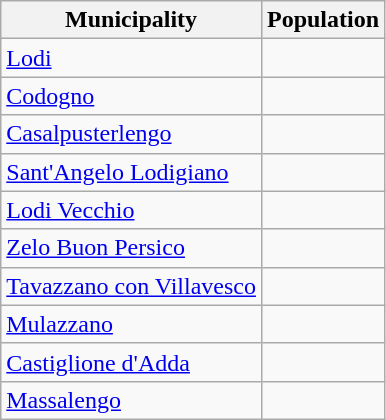<table class="wikitable">
<tr>
<th>Municipality</th>
<th>Population</th>
</tr>
<tr>
<td><a href='#'>Lodi</a></td>
<td></td>
</tr>
<tr>
<td><a href='#'>Codogno</a></td>
<td></td>
</tr>
<tr>
<td><a href='#'>Casalpusterlengo</a></td>
<td></td>
</tr>
<tr>
<td><a href='#'>Sant'Angelo Lodigiano</a></td>
<td></td>
</tr>
<tr>
<td><a href='#'>Lodi Vecchio</a></td>
<td></td>
</tr>
<tr>
<td><a href='#'>Zelo Buon Persico</a></td>
<td></td>
</tr>
<tr>
<td><a href='#'>Tavazzano con Villavesco</a></td>
<td></td>
</tr>
<tr>
<td><a href='#'>Mulazzano</a></td>
<td></td>
</tr>
<tr>
<td><a href='#'>Castiglione d'Adda</a></td>
<td></td>
</tr>
<tr>
<td><a href='#'>Massalengo</a></td>
<td></td>
</tr>
</table>
